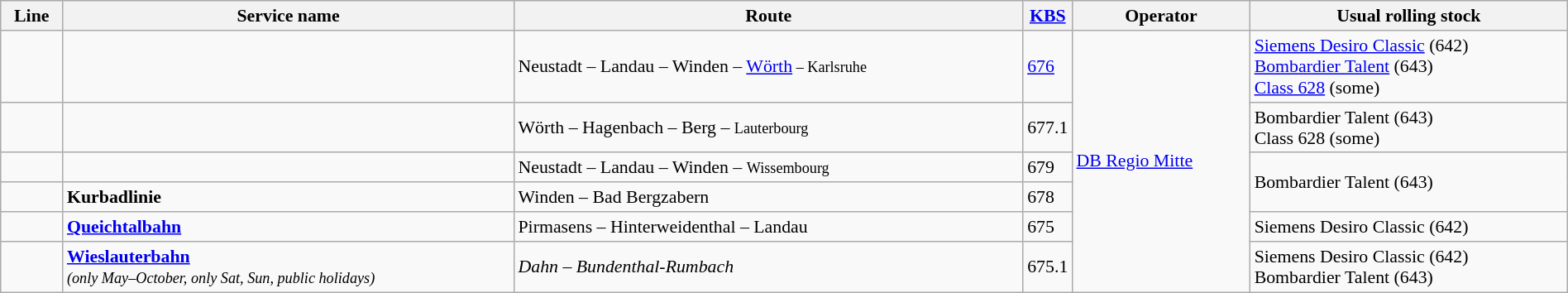<table class="wikitable" style="font-size:91%; width:100%;">
<tr>
<th>Line</th>
<th>Service name</th>
<th>Route</th>
<th style="width:20px;"><a href='#'>KBS</a></th>
<th>Operator</th>
<th>Usual rolling stock</th>
</tr>
<tr>
<td style="font-size:111%;"></td>
<td></td>
<td>Neustadt – Landau – Winden – <a href='#'>Wörth</a><small> – Karlsruhe</small></td>
<td><a href='#'>676</a></td>
<td rowspan="6"><a href='#'>DB Regio Mitte</a></td>
<td><a href='#'>Siemens Desiro Classic</a> (642)<br><a href='#'>Bombardier Talent</a> (643)<br><a href='#'>Class 628</a> (some)</td>
</tr>
<tr>
<td style="font-size:111%;"></td>
<td></td>
<td>Wörth – Hagenbach – Berg – <small>Lauterbourg</small></td>
<td>677.1</td>
<td>Bombardier Talent (643)<br>Class 628 (some)</td>
</tr>
<tr>
<td style="font-size:111%;"></td>
<td></td>
<td>Neustadt – Landau – Winden – <small>Wissembourg</small></td>
<td>679</td>
<td rowspan="2">Bombardier Talent (643)</td>
</tr>
<tr>
<td style="font-size:111%;"></td>
<td><strong>Kurbadlinie</strong></td>
<td>Winden – Bad Bergzabern</td>
<td>678</td>
</tr>
<tr>
<td style="font-size:111%;"></td>
<td><strong><a href='#'>Queichtalbahn</a></strong></td>
<td>Pirmasens – Hinterweidenthal –  Landau</td>
<td>675</td>
<td>Siemens Desiro Classic (642)</td>
</tr>
<tr>
<td style="font-size:111%;"></td>
<td><strong><a href='#'>Wieslauterbahn</a><br></strong><small><em>(only May–October, only Sat, Sun, public holidays)</em></small></td>
<td><em>  Dahn – Bundenthal-Rumbach</em></td>
<td>675.1</td>
<td>Siemens Desiro Classic (642)<br>Bombardier Talent (643)</td>
</tr>
</table>
